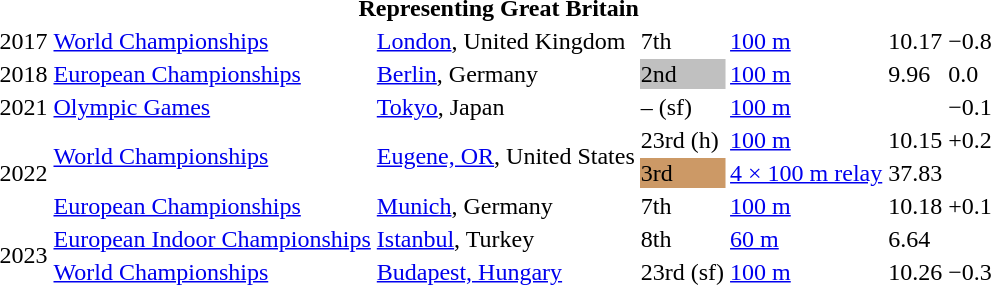<table>
<tr>
<th colspan="8">Representing  Great Britain</th>
</tr>
<tr>
<td>2017</td>
<td><a href='#'>World Championships</a></td>
<td><a href='#'>London</a>, United Kingdom</td>
<td>7th</td>
<td><a href='#'>100 m</a></td>
<td>10.17</td>
<td>−0.8</td>
<td></td>
</tr>
<tr>
<td>2018</td>
<td><a href='#'>European Championships</a></td>
<td><a href='#'>Berlin</a>, Germany</td>
<td bgcolor=silver>2nd</td>
<td><a href='#'>100 m</a></td>
<td>9.96</td>
<td>0.0</td>
<td></td>
</tr>
<tr>
<td>2021</td>
<td><a href='#'>Olympic Games</a></td>
<td><a href='#'>Tokyo</a>, Japan</td>
<td>– (sf)</td>
<td><a href='#'>100 m</a></td>
<td></td>
<td>−0.1</td>
<td></td>
</tr>
<tr>
<td rowspan=3>2022</td>
<td rowspan=2><a href='#'>World Championships</a></td>
<td rowspan=2><a href='#'>Eugene, OR</a>, United States</td>
<td>23rd (h)</td>
<td><a href='#'>100 m</a></td>
<td>10.15</td>
<td>+0.2</td>
<td></td>
</tr>
<tr>
<td bgcolor=cc9966>3rd</td>
<td><a href='#'>4 × 100 m relay</a></td>
<td>37.83</td>
<td></td>
<td></td>
</tr>
<tr>
<td><a href='#'>European Championships</a></td>
<td><a href='#'>Munich</a>, Germany</td>
<td>7th</td>
<td><a href='#'>100 m</a></td>
<td>10.18</td>
<td>+0.1</td>
<td></td>
</tr>
<tr>
<td rowspan=2>2023</td>
<td><a href='#'>European Indoor Championships</a></td>
<td><a href='#'>Istanbul</a>, Turkey</td>
<td>8th</td>
<td><a href='#'>60 m</a></td>
<td>6.64</td>
<td></td>
<td></td>
</tr>
<tr>
<td><a href='#'>World Championships</a></td>
<td><a href='#'>Budapest, Hungary</a></td>
<td>23rd (sf)</td>
<td><a href='#'>100 m</a></td>
<td>10.26</td>
<td>−0.3</td>
<td></td>
</tr>
</table>
